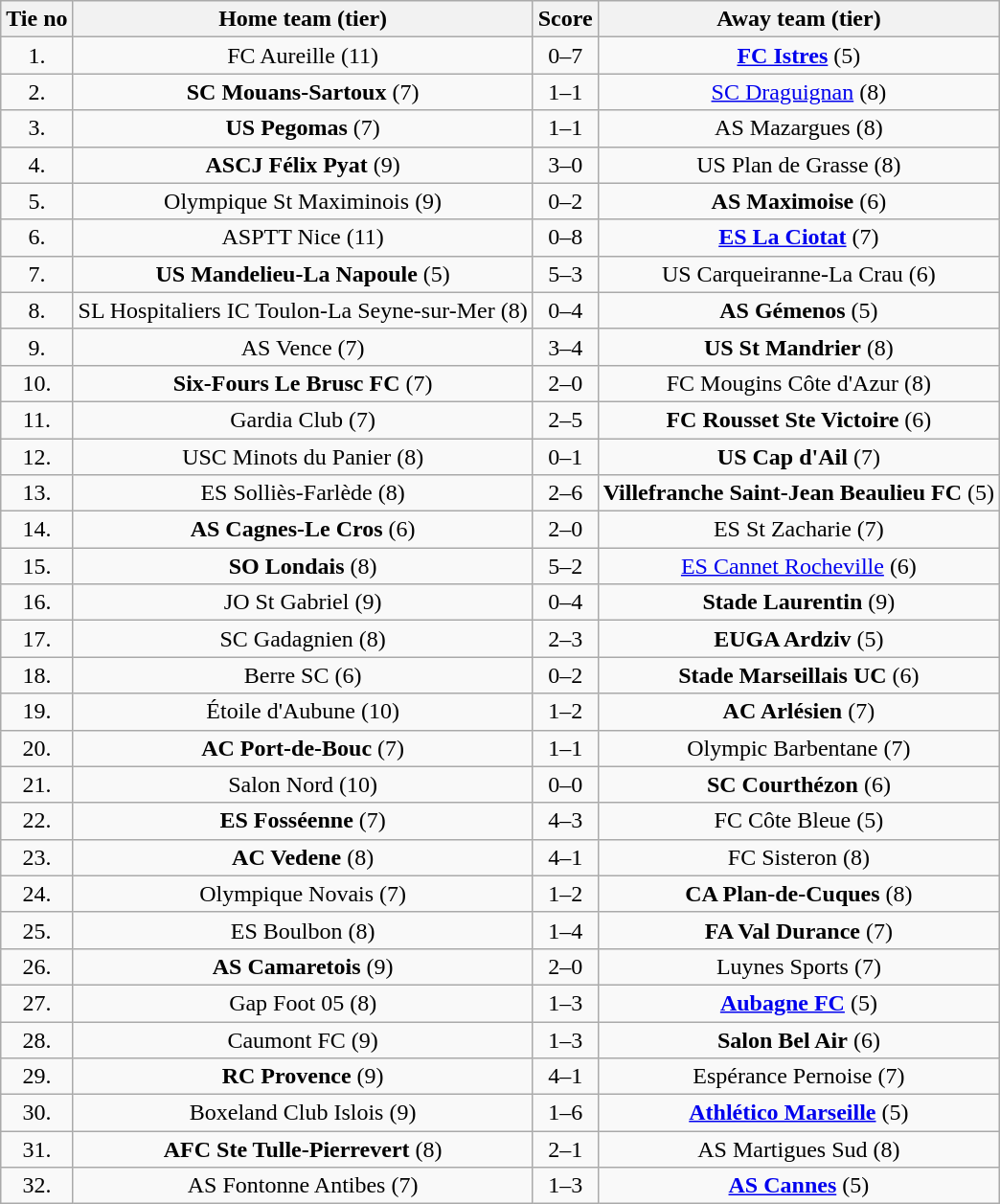<table class="wikitable" style="text-align: center">
<tr>
<th>Tie no</th>
<th>Home team (tier)</th>
<th>Score</th>
<th>Away team (tier)</th>
</tr>
<tr>
<td>1.</td>
<td>FC Aureille (11)</td>
<td>0–7</td>
<td><strong><a href='#'>FC Istres</a></strong> (5)</td>
</tr>
<tr>
<td>2.</td>
<td><strong>SC Mouans-Sartoux</strong> (7)</td>
<td>1–1 </td>
<td><a href='#'>SC Draguignan</a> (8)</td>
</tr>
<tr>
<td>3.</td>
<td><strong>US Pegomas</strong> (7)</td>
<td>1–1 </td>
<td>AS Mazargues (8)</td>
</tr>
<tr>
<td>4.</td>
<td><strong>ASCJ Félix Pyat</strong> (9)</td>
<td>3–0</td>
<td>US Plan de Grasse (8)</td>
</tr>
<tr>
<td>5.</td>
<td>Olympique St Maximinois (9)</td>
<td>0–2</td>
<td><strong>AS Maximoise</strong> (6)</td>
</tr>
<tr>
<td>6.</td>
<td>ASPTT Nice (11)</td>
<td>0–8</td>
<td><strong><a href='#'>ES La Ciotat</a></strong> (7)</td>
</tr>
<tr>
<td>7.</td>
<td><strong>US Mandelieu-La Napoule</strong> (5)</td>
<td>5–3</td>
<td>US Carqueiranne-La Crau (6)</td>
</tr>
<tr>
<td>8.</td>
<td>SL Hospitaliers IC Toulon-La Seyne-sur-Mer (8)</td>
<td>0–4</td>
<td><strong>AS Gémenos</strong> (5)</td>
</tr>
<tr>
<td>9.</td>
<td>AS Vence (7)</td>
<td>3–4</td>
<td><strong>US St Mandrier</strong> (8)</td>
</tr>
<tr>
<td>10.</td>
<td><strong>Six-Fours Le Brusc FC</strong> (7)</td>
<td>2–0</td>
<td>FC Mougins Côte d'Azur (8)</td>
</tr>
<tr>
<td>11.</td>
<td>Gardia Club (7)</td>
<td>2–5 </td>
<td><strong>FC Rousset Ste Victoire</strong> (6)</td>
</tr>
<tr>
<td>12.</td>
<td>USC Minots du Panier (8)</td>
<td>0–1</td>
<td><strong>US Cap d'Ail</strong> (7)</td>
</tr>
<tr>
<td>13.</td>
<td>ES Solliès-Farlède (8)</td>
<td>2–6</td>
<td><strong>Villefranche Saint-Jean Beaulieu FC</strong> (5)</td>
</tr>
<tr>
<td>14.</td>
<td><strong>AS Cagnes-Le Cros</strong> (6)</td>
<td>2–0</td>
<td>ES St Zacharie (7)</td>
</tr>
<tr>
<td>15.</td>
<td><strong>SO Londais</strong> (8)</td>
<td>5–2</td>
<td><a href='#'>ES Cannet Rocheville</a> (6)</td>
</tr>
<tr>
<td>16.</td>
<td>JO St Gabriel (9)</td>
<td>0–4</td>
<td><strong>Stade Laurentin</strong> (9)</td>
</tr>
<tr>
<td>17.</td>
<td>SC Gadagnien (8)</td>
<td>2–3</td>
<td><strong>EUGA Ardziv</strong> (5)</td>
</tr>
<tr>
<td>18.</td>
<td>Berre SC (6)</td>
<td>0–2</td>
<td><strong>Stade Marseillais UC</strong> (6)</td>
</tr>
<tr>
<td>19.</td>
<td>Étoile d'Aubune (10)</td>
<td>1–2</td>
<td><strong>AC Arlésien</strong> (7)</td>
</tr>
<tr>
<td>20.</td>
<td><strong>AC Port-de-Bouc</strong> (7)</td>
<td>1–1 </td>
<td>Olympic Barbentane (7)</td>
</tr>
<tr>
<td>21.</td>
<td>Salon Nord (10)</td>
<td>0–0 </td>
<td><strong>SC Courthézon</strong> (6)</td>
</tr>
<tr>
<td>22.</td>
<td><strong>ES Fosséenne</strong> (7)</td>
<td>4–3 </td>
<td>FC Côte Bleue (5)</td>
</tr>
<tr>
<td>23.</td>
<td><strong>AC Vedene</strong> (8)</td>
<td>4–1</td>
<td>FC Sisteron (8)</td>
</tr>
<tr>
<td>24.</td>
<td>Olympique Novais (7)</td>
<td>1–2</td>
<td><strong>CA Plan-de-Cuques</strong> (8)</td>
</tr>
<tr>
<td>25.</td>
<td>ES Boulbon (8)</td>
<td>1–4</td>
<td><strong>FA Val Durance</strong> (7)</td>
</tr>
<tr>
<td>26.</td>
<td><strong>AS Camaretois</strong> (9)</td>
<td>2–0</td>
<td>Luynes Sports (7)</td>
</tr>
<tr>
<td>27.</td>
<td>Gap Foot 05 (8)</td>
<td>1–3</td>
<td><strong><a href='#'>Aubagne FC</a></strong> (5)</td>
</tr>
<tr>
<td>28.</td>
<td>Caumont FC (9)</td>
<td>1–3</td>
<td><strong>Salon Bel Air</strong> (6)</td>
</tr>
<tr>
<td>29.</td>
<td><strong>RC Provence</strong> (9)</td>
<td>4–1</td>
<td>Espérance Pernoise (7)</td>
</tr>
<tr>
<td>30.</td>
<td>Boxeland Club Islois (9)</td>
<td>1–6 </td>
<td><strong><a href='#'>Athlético Marseille</a></strong> (5)</td>
</tr>
<tr>
<td>31.</td>
<td><strong>AFC Ste Tulle-Pierrevert</strong> (8)</td>
<td>2–1</td>
<td>AS Martigues Sud (8)</td>
</tr>
<tr>
<td>32.</td>
<td>AS Fontonne Antibes (7)</td>
<td>1–3</td>
<td><strong><a href='#'>AS Cannes</a></strong> (5)</td>
</tr>
</table>
